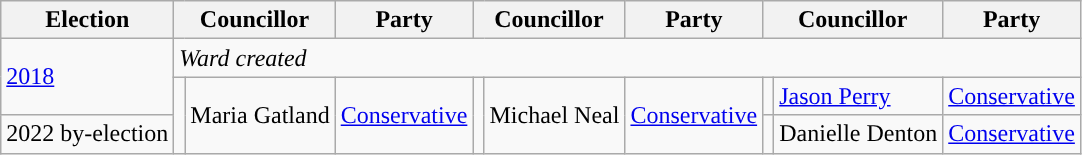<table class="wikitable">
<tr>
<th>Election</th>
<th colspan="2">Councillor</th>
<th>Party</th>
<th colspan="2">Councillor</th>
<th>Party</th>
<th colspan="2">Councillor</th>
<th>Party</th>
</tr>
<tr>
<td rowspan="2"><a href='#'>2018</a></td>
<td colspan="12"><em>Ward created</em></td>
</tr>
<tr>
<td rowspan="2" style="background-color: "></td>
<td rowspan="2">Maria Gatland</td>
<td rowspan="2"><a href='#'>Conservative</a></td>
<td rowspan="2" style="background-color: "></td>
<td rowspan="2">Michael Neal</td>
<td rowspan="2"><a href='#'>Conservative</a></td>
<td style="background-color: "></td>
<td><a href='#'>Jason Perry</a></td>
<td><a href='#'>Conservative</a></td>
</tr>
<tr>
<td>2022 by-election</td>
<td style="background-color: "></td>
<td>Danielle Denton</td>
<td><a href='#'>Conservative</a></td>
</tr>
</table>
